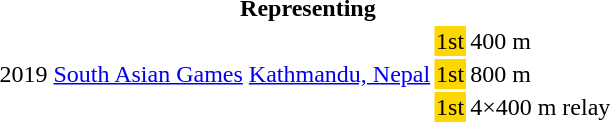<table>
<tr>
<th colspan="6">Representing </th>
</tr>
<tr>
<td rowspan=3>2019</td>
<td rowspan=3><a href='#'>South Asian Games</a></td>
<td rowspan=3><a href='#'>Kathmandu, Nepal</a></td>
<td bgcolor=gold>1st</td>
<td>400 m</td>
<td></td>
</tr>
<tr>
<td bgcolor=gold>1st</td>
<td>800 m</td>
<td></td>
</tr>
<tr>
<td bgcolor=gold>1st</td>
<td>4×400 m relay</td>
<td></td>
</tr>
</table>
